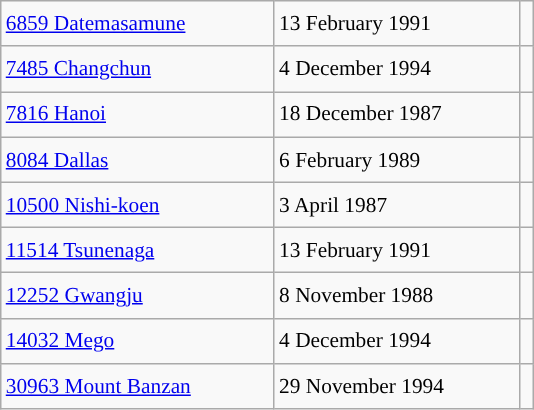<table class="wikitable" style="font-size: 89%; float: left; width: 25em; margin-right: 1em; line-height: 1.65em !important; height: 244px;">
<tr>
<td><a href='#'>6859 Datemasamune</a></td>
<td>13 February 1991</td>
<td></td>
</tr>
<tr>
<td><a href='#'>7485 Changchun</a></td>
<td>4 December 1994</td>
<td></td>
</tr>
<tr>
<td><a href='#'>7816 Hanoi</a></td>
<td>18 December 1987</td>
<td></td>
</tr>
<tr>
<td><a href='#'>8084 Dallas</a></td>
<td>6 February 1989</td>
<td></td>
</tr>
<tr>
<td><a href='#'>10500 Nishi-koen</a></td>
<td>3 April 1987</td>
<td></td>
</tr>
<tr>
<td><a href='#'>11514 Tsunenaga</a></td>
<td>13 February 1991</td>
<td></td>
</tr>
<tr>
<td><a href='#'>12252 Gwangju</a></td>
<td>8 November 1988</td>
<td></td>
</tr>
<tr>
<td><a href='#'>14032 Mego</a></td>
<td>4 December 1994</td>
<td></td>
</tr>
<tr>
<td><a href='#'>30963 Mount Banzan</a></td>
<td>29 November 1994</td>
<td></td>
</tr>
</table>
